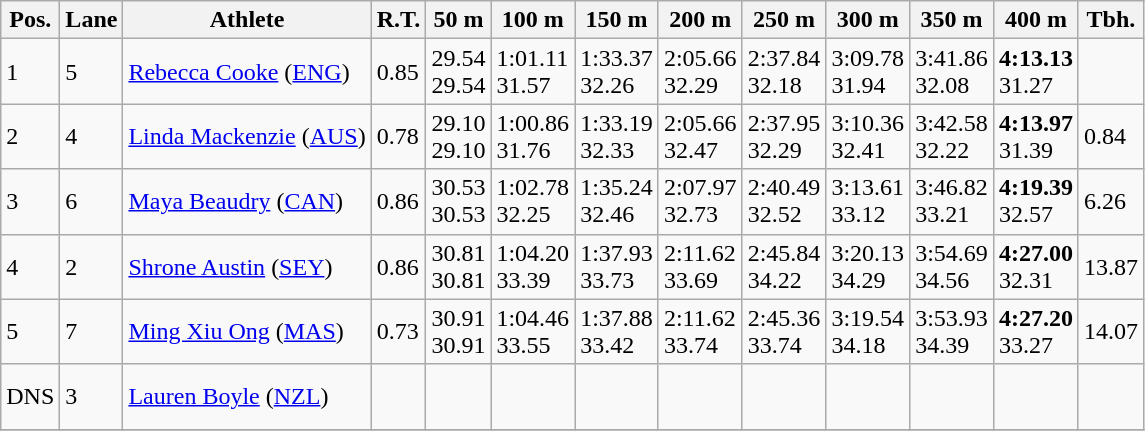<table class="wikitable">
<tr>
<th>Pos.</th>
<th>Lane</th>
<th>Athlete</th>
<th>R.T.</th>
<th>50 m</th>
<th>100 m</th>
<th>150 m</th>
<th>200 m</th>
<th>250 m</th>
<th>300 m</th>
<th>350 m</th>
<th>400 m</th>
<th>Tbh.</th>
</tr>
<tr>
<td>1</td>
<td>5</td>
<td> <a href='#'>Rebecca Cooke</a> (<a href='#'>ENG</a>)</td>
<td>0.85</td>
<td>29.54<br>29.54</td>
<td>1:01.11<br>31.57</td>
<td>1:33.37<br>32.26</td>
<td>2:05.66<br>32.29</td>
<td>2:37.84<br>32.18</td>
<td>3:09.78<br>31.94</td>
<td>3:41.86<br>32.08</td>
<td><strong>4:13.13</strong><br>31.27</td>
<td> </td>
</tr>
<tr>
<td>2</td>
<td>4</td>
<td> <a href='#'>Linda Mackenzie</a> (<a href='#'>AUS</a>)</td>
<td>0.78</td>
<td>29.10<br>29.10</td>
<td>1:00.86<br>31.76</td>
<td>1:33.19<br>32.33</td>
<td>2:05.66<br>32.47</td>
<td>2:37.95<br>32.29</td>
<td>3:10.36<br>32.41</td>
<td>3:42.58<br>32.22</td>
<td><strong>4:13.97</strong><br>31.39</td>
<td>0.84</td>
</tr>
<tr>
<td>3</td>
<td>6</td>
<td> <a href='#'>Maya Beaudry</a> (<a href='#'>CAN</a>)</td>
<td>0.86</td>
<td>30.53<br>30.53</td>
<td>1:02.78<br>32.25</td>
<td>1:35.24<br>32.46</td>
<td>2:07.97<br>32.73</td>
<td>2:40.49<br>32.52</td>
<td>3:13.61<br>33.12</td>
<td>3:46.82<br>33.21</td>
<td><strong>4:19.39</strong><br>32.57</td>
<td>6.26</td>
</tr>
<tr>
<td>4</td>
<td>2</td>
<td> <a href='#'>Shrone Austin</a> (<a href='#'>SEY</a>)</td>
<td>0.86</td>
<td>30.81<br>30.81</td>
<td>1:04.20<br>33.39</td>
<td>1:37.93<br>33.73</td>
<td>2:11.62<br>33.69</td>
<td>2:45.84<br>34.22</td>
<td>3:20.13<br>34.29</td>
<td>3:54.69<br>34.56</td>
<td><strong>4:27.00</strong><br>32.31</td>
<td>13.87</td>
</tr>
<tr>
<td>5</td>
<td>7</td>
<td> <a href='#'>Ming Xiu Ong</a> (<a href='#'>MAS</a>)</td>
<td>0.73</td>
<td>30.91<br>30.91</td>
<td>1:04.46<br>33.55</td>
<td>1:37.88<br>33.42</td>
<td>2:11.62<br>33.74</td>
<td>2:45.36<br>33.74</td>
<td>3:19.54<br>34.18</td>
<td>3:53.93<br>34.39</td>
<td><strong>4:27.20</strong><br>33.27</td>
<td>14.07</td>
</tr>
<tr>
<td>DNS</td>
<td>3</td>
<td> <a href='#'>Lauren Boyle</a> (<a href='#'>NZL</a>)</td>
<td> </td>
<td><br> </td>
<td><br> </td>
<td><br> </td>
<td><br> </td>
<td><br> </td>
<td><br> </td>
<td><br> </td>
<td><br> </td>
<td> </td>
</tr>
<tr>
</tr>
</table>
